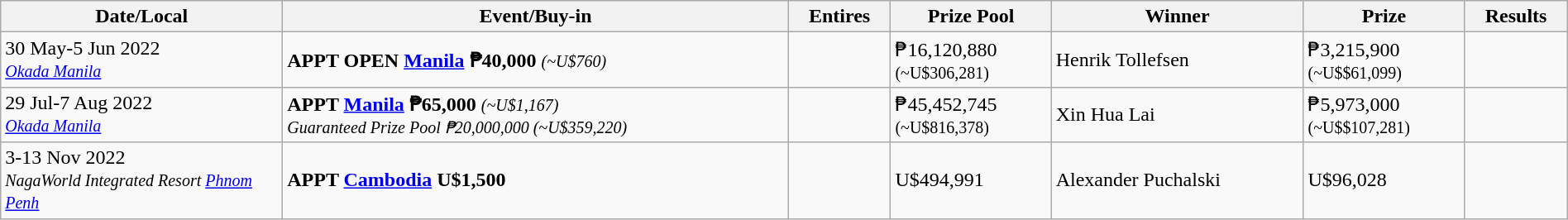<table class="wikitable" width="100%">
<tr>
<th width="18%">Date/Local</th>
<th !width="15%">Event/Buy-in</th>
<th !width="10%">Entires</th>
<th !width="10%">Prize Pool</th>
<th !width="27%">Winner</th>
<th !width="10%">Prize</th>
<th !width="10%">Results</th>
</tr>
<tr>
<td>30 May-5 Jun 2022<br><small><em><a href='#'>Okada Manila</a></em></small></td>
<td> <strong>APPT OPEN <a href='#'>Manila</a> ₱40,000</strong> <em><small>(~U$760)</small></em></td>
<td></td>
<td>₱16,120,880<br><small>(~U$306,281)</small></td>
<td> Henrik Tollefsen</td>
<td>₱3,215,900<br><small>(~U$$61,099)</small></td>
<td></td>
</tr>
<tr>
<td>29 Jul-7 Aug 2022<br><small><em><a href='#'>Okada Manila</a></em></small></td>
<td> <strong>APPT <a href='#'>Manila</a> ₱65,000</strong> <em><small>(~U$1,167)</small></em><br><small><em>Guaranteed Prize Pool ₱20,000,000 (~U$359,220)</em></small></td>
<td></td>
<td>₱45,452,745<br><small>(~U$816,378)</small></td>
<td> Xin Hua Lai</td>
<td>₱5,973,000<br><small>(~U$$107,281)</small></td>
<td></td>
</tr>
<tr>
<td>3-13 Nov 2022<br><small><em>NagaWorld Integrated Resort <a href='#'>Phnom Penh</a></em></small></td>
<td> <strong>APPT <a href='#'>Cambodia</a> U$1,500</strong><br></td>
<td></td>
<td>U$494,991</td>
<td> Alexander Puchalski</td>
<td>U$96,028</td>
<td></td>
</tr>
</table>
